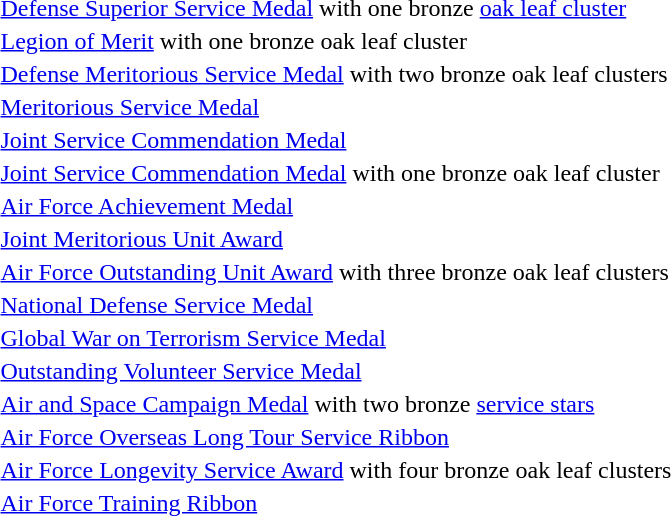<table>
<tr>
<td></td>
<td><a href='#'>Defense Superior Service Medal</a> with one bronze <a href='#'>oak leaf cluster</a></td>
</tr>
<tr>
<td></td>
<td><a href='#'>Legion of Merit</a> with one bronze oak leaf cluster</td>
</tr>
<tr>
<td></td>
<td><a href='#'>Defense Meritorious Service Medal</a> with two bronze oak leaf clusters</td>
</tr>
<tr>
<td></td>
<td><a href='#'>Meritorious Service Medal</a></td>
</tr>
<tr>
<td></td>
<td><a href='#'>Joint Service Commendation Medal</a></td>
</tr>
<tr>
<td></td>
<td><a href='#'>Joint Service Commendation Medal</a> with one bronze oak leaf cluster</td>
</tr>
<tr>
<td></td>
<td><a href='#'>Air Force Achievement Medal</a></td>
</tr>
<tr>
<td></td>
<td><a href='#'>Joint Meritorious Unit Award</a></td>
</tr>
<tr>
<td></td>
<td><a href='#'>Air Force Outstanding Unit Award</a> with three bronze oak leaf clusters</td>
</tr>
<tr>
<td></td>
<td><a href='#'>National Defense Service Medal</a></td>
</tr>
<tr>
<td></td>
<td><a href='#'>Global War on Terrorism Service Medal</a></td>
</tr>
<tr>
<td></td>
<td><a href='#'>Outstanding Volunteer Service Medal</a></td>
</tr>
<tr>
<td></td>
<td><a href='#'>Air and Space Campaign Medal</a> with two bronze <a href='#'>service stars</a></td>
</tr>
<tr>
<td></td>
<td><a href='#'>Air Force Overseas Long Tour Service Ribbon</a></td>
</tr>
<tr>
<td></td>
<td><a href='#'>Air Force Longevity Service Award</a> with four bronze oak leaf clusters</td>
</tr>
<tr>
<td></td>
<td><a href='#'>Air Force Training Ribbon</a></td>
</tr>
</table>
